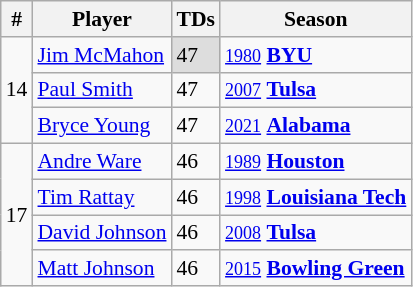<table class="wikitable" style="font-size:90%; white-space: nowrap;">
<tr>
<th>#</th>
<th>Player</th>
<th>TDs</th>
<th>Season</th>
</tr>
<tr>
<td rowspan=3>14</td>
<td><a href='#'>Jim McMahon</a></td>
<td style="background: #DDDDDD;">47</td>
<td><small><a href='#'>1980</a></small> <strong><a href='#'>BYU</a></strong></td>
</tr>
<tr>
<td><a href='#'>Paul Smith</a></td>
<td>47</td>
<td><small><a href='#'>2007</a></small> <strong><a href='#'>Tulsa</a></strong></td>
</tr>
<tr>
<td><a href='#'>Bryce Young</a></td>
<td>47</td>
<td><small><a href='#'>2021</a></small> <strong><a href='#'>Alabama</a></strong></td>
</tr>
<tr>
<td rowspan=4>17</td>
<td><a href='#'>Andre Ware</a></td>
<td>46</td>
<td><small><a href='#'>1989</a></small> <strong><a href='#'>Houston</a></strong></td>
</tr>
<tr>
<td><a href='#'>Tim Rattay</a></td>
<td>46</td>
<td><small><a href='#'>1998</a></small> <strong><a href='#'>Louisiana Tech</a></strong></td>
</tr>
<tr>
<td><a href='#'>David Johnson</a></td>
<td>46</td>
<td><small><a href='#'>2008</a></small> <strong><a href='#'>Tulsa</a></strong></td>
</tr>
<tr>
<td><a href='#'>Matt Johnson</a></td>
<td>46</td>
<td><small><a href='#'>2015</a></small> <strong><a href='#'>Bowling Green</a></strong></td>
</tr>
</table>
